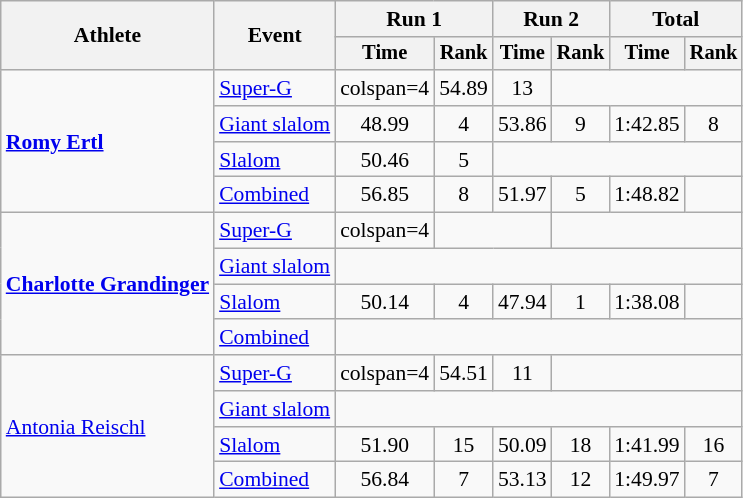<table class="wikitable" style="font-size:90%">
<tr>
<th rowspan=2>Athlete</th>
<th rowspan=2>Event</th>
<th colspan=2>Run 1</th>
<th colspan=2>Run 2</th>
<th colspan=2>Total</th>
</tr>
<tr style="font-size:95%">
<th>Time</th>
<th>Rank</th>
<th>Time</th>
<th>Rank</th>
<th>Time</th>
<th>Rank</th>
</tr>
<tr align=center>
<td align="left" rowspan="4"><strong><a href='#'>Romy Ertl</a></strong></td>
<td align="left"><a href='#'>Super-G</a></td>
<td>colspan=4</td>
<td>54.89</td>
<td>13</td>
</tr>
<tr align=center>
<td align="left"><a href='#'>Giant slalom</a></td>
<td>48.99</td>
<td>4</td>
<td>53.86</td>
<td>9</td>
<td>1:42.85</td>
<td>8</td>
</tr>
<tr align=center>
<td align="left"><a href='#'>Slalom</a></td>
<td>50.46</td>
<td>5</td>
<td colspan=4></td>
</tr>
<tr align=center>
<td align="left"><a href='#'>Combined</a></td>
<td>56.85</td>
<td>8</td>
<td>51.97</td>
<td>5</td>
<td>1:48.82</td>
<td></td>
</tr>
<tr align=center>
<td align="left" rowspan="4"><strong><a href='#'>Charlotte Grandinger</a></strong></td>
<td align="left"><a href='#'>Super-G</a></td>
<td>colspan=4</td>
<td colspan=2></td>
</tr>
<tr align=center>
<td align="left"><a href='#'>Giant slalom</a></td>
<td colspan=6></td>
</tr>
<tr align=center>
<td align="left"><a href='#'>Slalom</a></td>
<td>50.14</td>
<td>4</td>
<td>47.94</td>
<td>1</td>
<td>1:38.08</td>
<td></td>
</tr>
<tr align=center>
<td align="left"><a href='#'>Combined</a></td>
<td colspan=6></td>
</tr>
<tr align=center>
<td align="left" rowspan="4"><a href='#'>Antonia Reischl</a></td>
<td align="left"><a href='#'>Super-G</a></td>
<td>colspan=4</td>
<td>54.51</td>
<td>11</td>
</tr>
<tr align=center>
<td align="left"><a href='#'>Giant slalom</a></td>
<td colspan=6></td>
</tr>
<tr align=center>
<td align="left"><a href='#'>Slalom</a></td>
<td>51.90</td>
<td>15</td>
<td>50.09</td>
<td>18</td>
<td>1:41.99</td>
<td>16</td>
</tr>
<tr align=center>
<td align="left"><a href='#'>Combined</a></td>
<td>56.84</td>
<td>7</td>
<td>53.13</td>
<td>12</td>
<td>1:49.97</td>
<td>7</td>
</tr>
</table>
